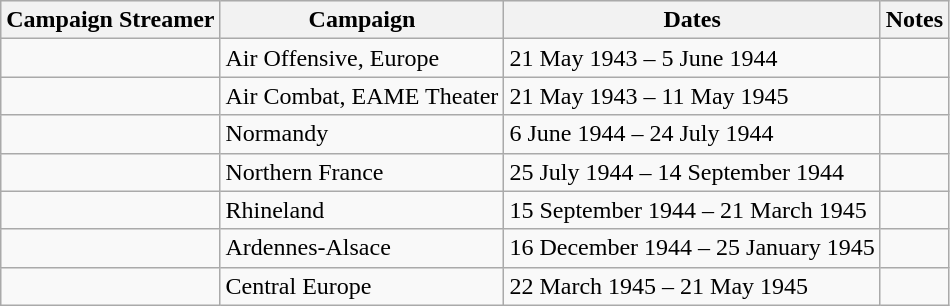<table class="wikitable">
<tr style="background:#efefef;">
<th>Campaign Streamer</th>
<th>Campaign</th>
<th>Dates</th>
<th>Notes</th>
</tr>
<tr>
<td></td>
<td>Air Offensive, Europe</td>
<td>21 May 1943 – 5 June 1944</td>
<td></td>
</tr>
<tr>
<td></td>
<td>Air Combat, EAME Theater</td>
<td>21 May 1943 – 11 May 1945</td>
<td></td>
</tr>
<tr>
<td></td>
<td>Normandy</td>
<td>6 June 1944 – 24 July 1944</td>
<td></td>
</tr>
<tr>
<td></td>
<td>Northern France</td>
<td>25 July 1944 – 14 September 1944</td>
<td></td>
</tr>
<tr>
<td></td>
<td>Rhineland</td>
<td>15 September 1944 – 21 March 1945</td>
<td></td>
</tr>
<tr>
<td></td>
<td>Ardennes-Alsace</td>
<td>16 December 1944 – 25 January 1945</td>
<td></td>
</tr>
<tr>
<td></td>
<td>Central Europe</td>
<td>22 March 1945 – 21 May 1945</td>
<td></td>
</tr>
</table>
